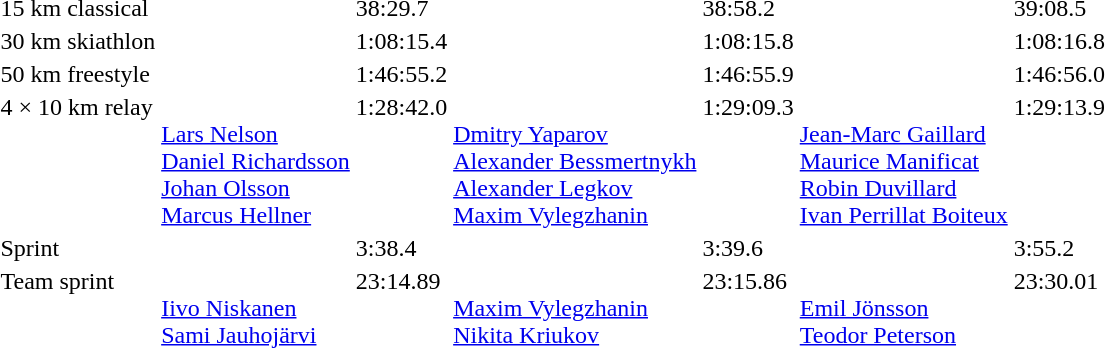<table>
<tr valign="top">
<td>15 km classical <br></td>
<td></td>
<td>38:29.7</td>
<td></td>
<td>38:58.2</td>
<td></td>
<td>39:08.5</td>
</tr>
<tr valign="top">
<td>30 km skiathlon <br></td>
<td></td>
<td>1:08:15.4</td>
<td></td>
<td>1:08:15.8</td>
<td></td>
<td>1:08:16.8</td>
</tr>
<tr valign="top">
<td>50 km freestyle <br> </td>
<td></td>
<td>1:46:55.2</td>
<td></td>
<td>1:46:55.9</td>
<td></td>
<td>1:46:56.0</td>
</tr>
<tr valign="top">
<td>4 × 10 km relay <br> </td>
<td><br><a href='#'>Lars Nelson</a><br><a href='#'>Daniel Richardsson</a><br><a href='#'>Johan Olsson</a><br><a href='#'>Marcus Hellner</a></td>
<td>1:28:42.0</td>
<td><br><a href='#'>Dmitry Yaparov</a><br><a href='#'>Alexander Bessmertnykh</a><br><a href='#'>Alexander Legkov</a><br><a href='#'>Maxim Vylegzhanin</a></td>
<td>1:29:09.3</td>
<td><br><a href='#'>Jean-Marc Gaillard</a><br><a href='#'>Maurice Manificat</a><br><a href='#'>Robin Duvillard</a><br><a href='#'>Ivan Perrillat Boiteux</a></td>
<td>1:29:13.9</td>
</tr>
<tr valign="top">
<td>Sprint <br></td>
<td></td>
<td>3:38.4</td>
<td></td>
<td>3:39.6</td>
<td></td>
<td>3:55.2</td>
</tr>
<tr valign="top">
<td>Team sprint <br> </td>
<td><br><a href='#'>Iivo Niskanen</a><br><a href='#'>Sami Jauhojärvi</a></td>
<td>23:14.89</td>
<td><br><a href='#'>Maxim Vylegzhanin</a><br><a href='#'>Nikita Kriukov</a></td>
<td>23:15.86</td>
<td><br><a href='#'>Emil Jönsson</a><br><a href='#'>Teodor Peterson</a></td>
<td>23:30.01</td>
</tr>
</table>
